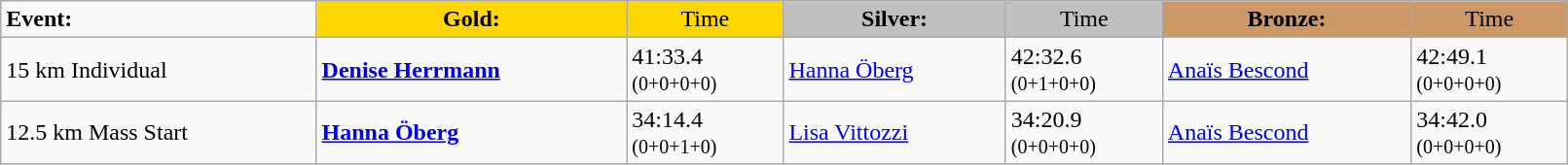<table class="wikitable" width=85%>
<tr>
<td><strong>Event:</strong></td>
<td style="text-align:center;background-color:gold;"><strong>Gold:</strong></td>
<td style="text-align:center;background-color:gold;">Time</td>
<td style="text-align:center;background-color:silver;"><strong>Silver:</strong></td>
<td style="text-align:center;background-color:silver;">Time</td>
<td style="text-align:center;background-color:#CC9966;"><strong>Bronze:</strong></td>
<td style="text-align:center;background-color:#CC9966;">Time</td>
</tr>
<tr>
<td>15 km Individual</td>
<td><strong><a href='#'>Denise Herrmann</a></strong><br><small></small></td>
<td>41:33.4<br><small>(0+0+0+0)</small></td>
<td><a href='#'>Hanna Öberg</a><br><small></small></td>
<td>42:32.6<br><small>(0+1+0+0)</small></td>
<td><a href='#'>Anaïs Bescond</a><br><small></small></td>
<td>42:49.1<br><small>(0+0+0+0)</small></td>
</tr>
<tr>
<td>12.5 km Mass Start</td>
<td><strong><a href='#'>Hanna Öberg</a></strong><br><small></small></td>
<td>34:14.4<br><small>(0+0+1+0)</small></td>
<td><a href='#'>Lisa Vittozzi</a><br><small></small></td>
<td>34:20.9<br><small>(0+0+0+0)</small></td>
<td><a href='#'>Anaïs Bescond</a><br><small></small></td>
<td>34:42.0<br><small>(0+0+0+0)</small></td>
</tr>
</table>
